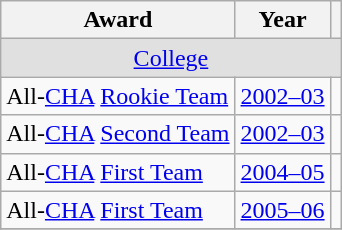<table class="wikitable">
<tr>
<th>Award</th>
<th>Year</th>
<th></th>
</tr>
<tr ALIGN="center" bgcolor="#e0e0e0">
<td colspan="3"><a href='#'>College</a></td>
</tr>
<tr>
<td>All-<a href='#'>CHA</a> <a href='#'>Rookie Team</a></td>
<td><a href='#'>2002–03</a></td>
<td></td>
</tr>
<tr>
<td>All-<a href='#'>CHA</a> <a href='#'>Second Team</a></td>
<td><a href='#'>2002–03</a></td>
<td></td>
</tr>
<tr>
<td>All-<a href='#'>CHA</a> <a href='#'>First Team</a></td>
<td><a href='#'>2004–05</a></td>
<td></td>
</tr>
<tr>
<td>All-<a href='#'>CHA</a> <a href='#'>First Team</a></td>
<td><a href='#'>2005–06</a></td>
<td></td>
</tr>
<tr>
</tr>
</table>
